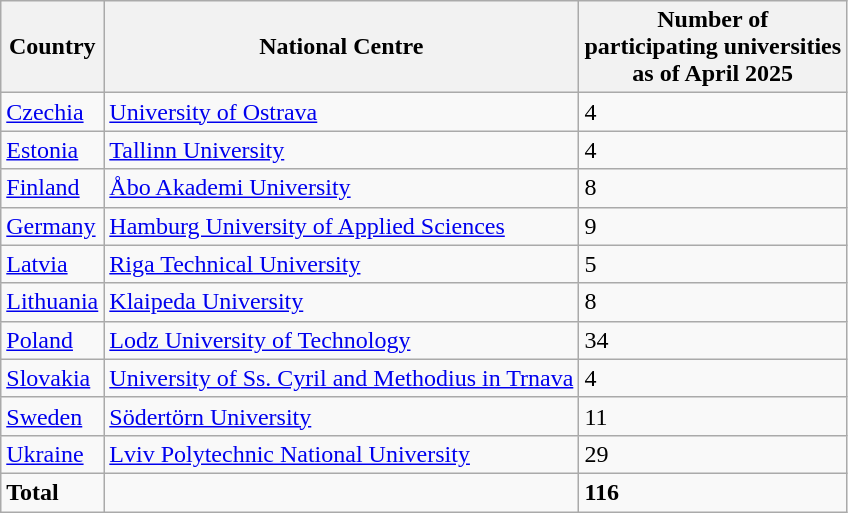<table class="wikitable">
<tr>
<th>Country</th>
<th>National Centre</th>
<th>Number of<br>participating universities<br>as of April 2025</th>
</tr>
<tr>
<td><a href='#'>Czechia</a></td>
<td><a href='#'>University of Ostrava</a></td>
<td>4</td>
</tr>
<tr>
<td><a href='#'>Estonia</a></td>
<td><a href='#'>Tallinn University</a></td>
<td>4</td>
</tr>
<tr>
<td><a href='#'>Finland</a></td>
<td><a href='#'>Åbo Akademi University</a></td>
<td>8</td>
</tr>
<tr>
<td><a href='#'>Germany</a></td>
<td><a href='#'>Hamburg University of Applied Sciences</a></td>
<td>9</td>
</tr>
<tr>
<td><a href='#'>Latvia</a></td>
<td><a href='#'>Riga Technical University</a></td>
<td>5</td>
</tr>
<tr>
<td><a href='#'>Lithuania</a></td>
<td><a href='#'>Klaipeda University</a></td>
<td>8</td>
</tr>
<tr>
<td><a href='#'>Poland</a></td>
<td><a href='#'>Lodz University of Technology</a></td>
<td>34</td>
</tr>
<tr>
<td><a href='#'>Slovakia</a></td>
<td><a href='#'>University of Ss. Cyril and Methodius in Trnava</a></td>
<td>4</td>
</tr>
<tr>
<td><a href='#'>Sweden</a></td>
<td><a href='#'>Södertörn University</a></td>
<td>11</td>
</tr>
<tr>
<td><a href='#'>Ukraine</a></td>
<td><a href='#'>Lviv Polytechnic National University</a></td>
<td>29</td>
</tr>
<tr>
<td><strong>Total</strong></td>
<td></td>
<td><strong>116</strong></td>
</tr>
</table>
